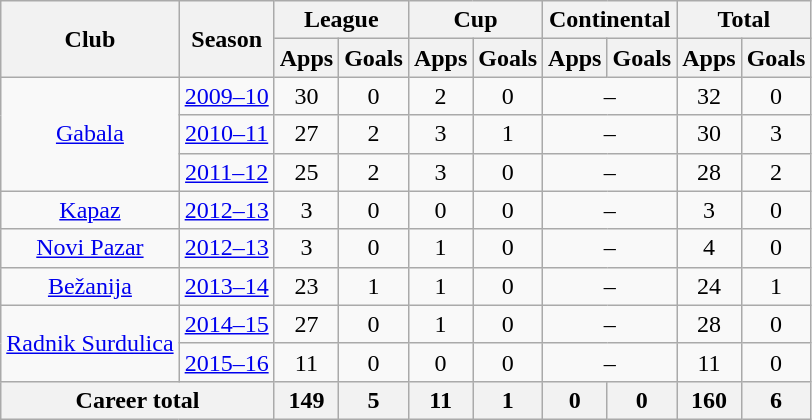<table class="wikitable" style="text-align:center">
<tr>
<th rowspan="2">Club</th>
<th rowspan="2">Season</th>
<th colspan="2">League</th>
<th colspan="2">Cup</th>
<th colspan="2">Continental</th>
<th colspan="2">Total</th>
</tr>
<tr>
<th>Apps</th>
<th>Goals</th>
<th>Apps</th>
<th>Goals</th>
<th>Apps</th>
<th>Goals</th>
<th>Apps</th>
<th>Goals</th>
</tr>
<tr>
<td rowspan="3"><a href='#'>Gabala</a></td>
<td><a href='#'>2009–10</a></td>
<td>30</td>
<td>0</td>
<td>2</td>
<td>0</td>
<td colspan="2">–</td>
<td>32</td>
<td>0</td>
</tr>
<tr>
<td><a href='#'>2010–11</a></td>
<td>27</td>
<td>2</td>
<td>3</td>
<td>1</td>
<td colspan="2">–</td>
<td>30</td>
<td>3</td>
</tr>
<tr>
<td><a href='#'>2011–12</a></td>
<td>25</td>
<td>2</td>
<td>3</td>
<td>0</td>
<td colspan="2">–</td>
<td>28</td>
<td>2</td>
</tr>
<tr>
<td rowspan="1"><a href='#'>Kapaz</a></td>
<td><a href='#'>2012–13</a></td>
<td>3</td>
<td>0</td>
<td>0</td>
<td>0</td>
<td colspan="2">–</td>
<td>3</td>
<td>0</td>
</tr>
<tr>
<td rowspan="1"><a href='#'>Novi Pazar</a></td>
<td><a href='#'>2012–13</a></td>
<td>3</td>
<td>0</td>
<td>1</td>
<td>0</td>
<td colspan="2">–</td>
<td>4</td>
<td>0</td>
</tr>
<tr>
<td rowspan="1"><a href='#'>Bežanija</a></td>
<td><a href='#'>2013–14</a></td>
<td>23</td>
<td>1</td>
<td>1</td>
<td>0</td>
<td colspan="2">–</td>
<td>24</td>
<td>1</td>
</tr>
<tr>
<td rowspan="2"><a href='#'>Radnik Surdulica</a></td>
<td><a href='#'>2014–15</a></td>
<td>27</td>
<td>0</td>
<td>1</td>
<td>0</td>
<td colspan="2">–</td>
<td>28</td>
<td>0</td>
</tr>
<tr>
<td><a href='#'>2015–16</a></td>
<td>11</td>
<td>0</td>
<td>0</td>
<td>0</td>
<td colspan="2">–</td>
<td>11</td>
<td>0</td>
</tr>
<tr>
<th colspan="2">Career total</th>
<th>149</th>
<th>5</th>
<th>11</th>
<th>1</th>
<th>0</th>
<th>0</th>
<th>160</th>
<th>6</th>
</tr>
</table>
